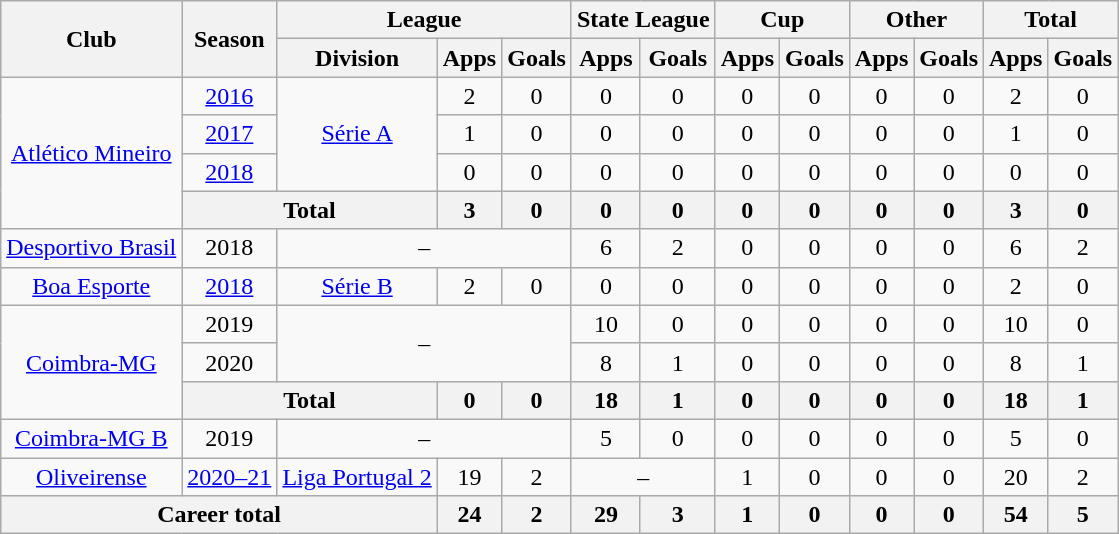<table class="wikitable" style="text-align: center">
<tr>
<th rowspan="2">Club</th>
<th rowspan="2">Season</th>
<th colspan="3">League</th>
<th colspan="2">State League</th>
<th colspan="2">Cup</th>
<th colspan="2">Other</th>
<th colspan="2">Total</th>
</tr>
<tr>
<th>Division</th>
<th>Apps</th>
<th>Goals</th>
<th>Apps</th>
<th>Goals</th>
<th>Apps</th>
<th>Goals</th>
<th>Apps</th>
<th>Goals</th>
<th>Apps</th>
<th>Goals</th>
</tr>
<tr>
<td rowspan="4"><a href='#'>Atlético Mineiro</a></td>
<td><a href='#'>2016</a></td>
<td rowspan="3"><a href='#'>Série A</a></td>
<td>2</td>
<td>0</td>
<td>0</td>
<td>0</td>
<td>0</td>
<td>0</td>
<td>0</td>
<td>0</td>
<td>2</td>
<td>0</td>
</tr>
<tr>
<td><a href='#'>2017</a></td>
<td>1</td>
<td>0</td>
<td>0</td>
<td>0</td>
<td>0</td>
<td>0</td>
<td>0</td>
<td>0</td>
<td>1</td>
<td>0</td>
</tr>
<tr>
<td><a href='#'>2018</a></td>
<td>0</td>
<td>0</td>
<td>0</td>
<td>0</td>
<td>0</td>
<td>0</td>
<td>0</td>
<td>0</td>
<td>0</td>
<td>0</td>
</tr>
<tr>
<th colspan="2"><strong>Total</strong></th>
<th>3</th>
<th>0</th>
<th>0</th>
<th>0</th>
<th>0</th>
<th>0</th>
<th>0</th>
<th>0</th>
<th>3</th>
<th>0</th>
</tr>
<tr>
<td><a href='#'>Desportivo Brasil</a></td>
<td>2018</td>
<td colspan="3">–</td>
<td>6</td>
<td>2</td>
<td>0</td>
<td>0</td>
<td>0</td>
<td>0</td>
<td>6</td>
<td>2</td>
</tr>
<tr>
<td><a href='#'>Boa Esporte</a></td>
<td><a href='#'>2018</a></td>
<td><a href='#'>Série B</a></td>
<td>2</td>
<td>0</td>
<td>0</td>
<td>0</td>
<td>0</td>
<td>0</td>
<td>0</td>
<td>0</td>
<td>2</td>
<td>0</td>
</tr>
<tr>
<td rowspan="3"><a href='#'>Coimbra-MG</a></td>
<td>2019</td>
<td rowspan="2" colspan="3">–</td>
<td>10</td>
<td>0</td>
<td>0</td>
<td>0</td>
<td>0</td>
<td>0</td>
<td>10</td>
<td>0</td>
</tr>
<tr>
<td>2020</td>
<td>8</td>
<td>1</td>
<td>0</td>
<td>0</td>
<td>0</td>
<td>0</td>
<td>8</td>
<td>1</td>
</tr>
<tr>
<th colspan="2"><strong>Total</strong></th>
<th>0</th>
<th>0</th>
<th>18</th>
<th>1</th>
<th>0</th>
<th>0</th>
<th>0</th>
<th>0</th>
<th>18</th>
<th>1</th>
</tr>
<tr>
<td><a href='#'>Coimbra-MG B</a></td>
<td>2019</td>
<td colspan="3">–</td>
<td>5</td>
<td>0</td>
<td>0</td>
<td>0</td>
<td>0</td>
<td>0</td>
<td>5</td>
<td>0</td>
</tr>
<tr>
<td><a href='#'>Oliveirense</a></td>
<td><a href='#'>2020–21</a></td>
<td><a href='#'>Liga Portugal 2</a></td>
<td>19</td>
<td>2</td>
<td colspan="2">–</td>
<td>1</td>
<td>0</td>
<td>0</td>
<td>0</td>
<td>20</td>
<td>2</td>
</tr>
<tr>
<th colspan="3"><strong>Career total</strong></th>
<th>24</th>
<th>2</th>
<th>29</th>
<th>3</th>
<th>1</th>
<th>0</th>
<th>0</th>
<th>0</th>
<th>54</th>
<th>5</th>
</tr>
</table>
